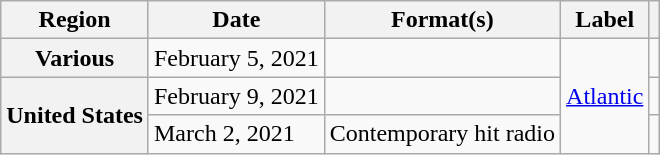<table class="wikitable plainrowheaders">
<tr>
<th scope="col">Region</th>
<th scope="col">Date</th>
<th scope="col">Format(s)</th>
<th scope="col">Label</th>
<th scope="col"></th>
</tr>
<tr>
<th scope="row">Various</th>
<td>February 5, 2021</td>
<td></td>
<td rowspan="3"><a href='#'>Atlantic</a></td>
<td style="text-align: center;"></td>
</tr>
<tr>
<th scope="row" rowspan="2">United States</th>
<td>February 9, 2021</td>
<td></td>
<td style="text-align: center;"></td>
</tr>
<tr>
<td>March 2, 2021</td>
<td>Contemporary hit radio</td>
<td style="text-align: center;"></td>
</tr>
</table>
